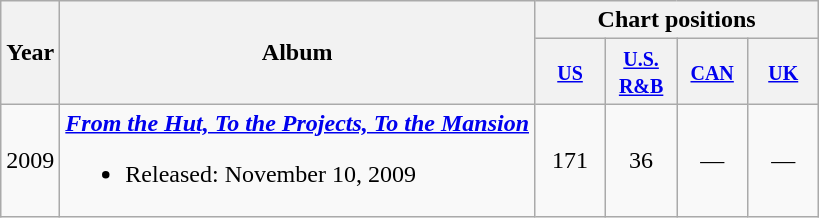<table class="wikitable">
<tr>
<th rowspan="2">Year</th>
<th rowspan="2">Album</th>
<th colspan="4">Chart positions</th>
</tr>
<tr>
<th style="text-align:center; width:40px;"><small><a href='#'>US</a></small></th>
<th style="text-align:center; width:40px;"><small><a href='#'>U.S. R&B</a></small></th>
<th style="text-align:center; width:40px;"><small><a href='#'>CAN</a></small></th>
<th style="text-align:center; width:40px;"><small><a href='#'>UK</a></small></th>
</tr>
<tr>
<td>2009</td>
<td><strong><em><a href='#'>From the Hut, To the Projects, To the Mansion</a></em></strong><br><ul><li>Released: November 10, 2009</li></ul></td>
<td style="text-align:center;">171</td>
<td style="text-align:center;">36</td>
<td style="text-align:center;">—</td>
<td style="text-align:center;">—</td>
</tr>
</table>
